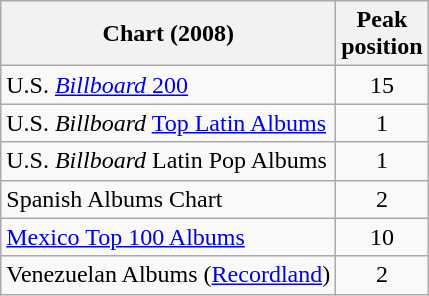<table class="wikitable">
<tr>
<th>Chart (2008)</th>
<th>Peak<br>position</th>
</tr>
<tr>
<td>U.S. <a href='#'><em>Billboard</em> 200</a></td>
<td style="text-align:center;">15</td>
</tr>
<tr>
<td>U.S. <em>Billboard</em> <a href='#'>Top Latin Albums</a></td>
<td style="text-align:center;">1</td>
</tr>
<tr>
<td>U.S. <em>Billboard</em> Latin Pop Albums</td>
<td style="text-align:center;">1</td>
</tr>
<tr>
<td>Spanish Albums Chart</td>
<td style="text-align:center;">2</td>
</tr>
<tr>
<td><a href='#'>Mexico Top 100 Albums</a></td>
<td style="text-align:center;">10</td>
</tr>
<tr>
<td>Venezuelan Albums (<a href='#'>Recordland</a>)</td>
<td style="text-align:center;">2</td>
</tr>
</table>
